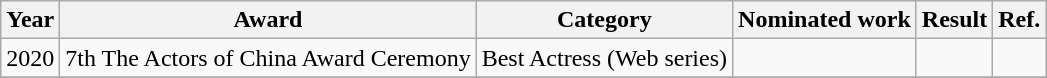<table class="wikitable">
<tr>
<th>Year</th>
<th>Award</th>
<th>Category</th>
<th>Nominated work</th>
<th>Result</th>
<th>Ref.</th>
</tr>
<tr>
<td>2020</td>
<td>7th The Actors of China Award Ceremony</td>
<td>Best Actress (Web series)</td>
<td></td>
<td></td>
<td></td>
</tr>
<tr>
</tr>
</table>
